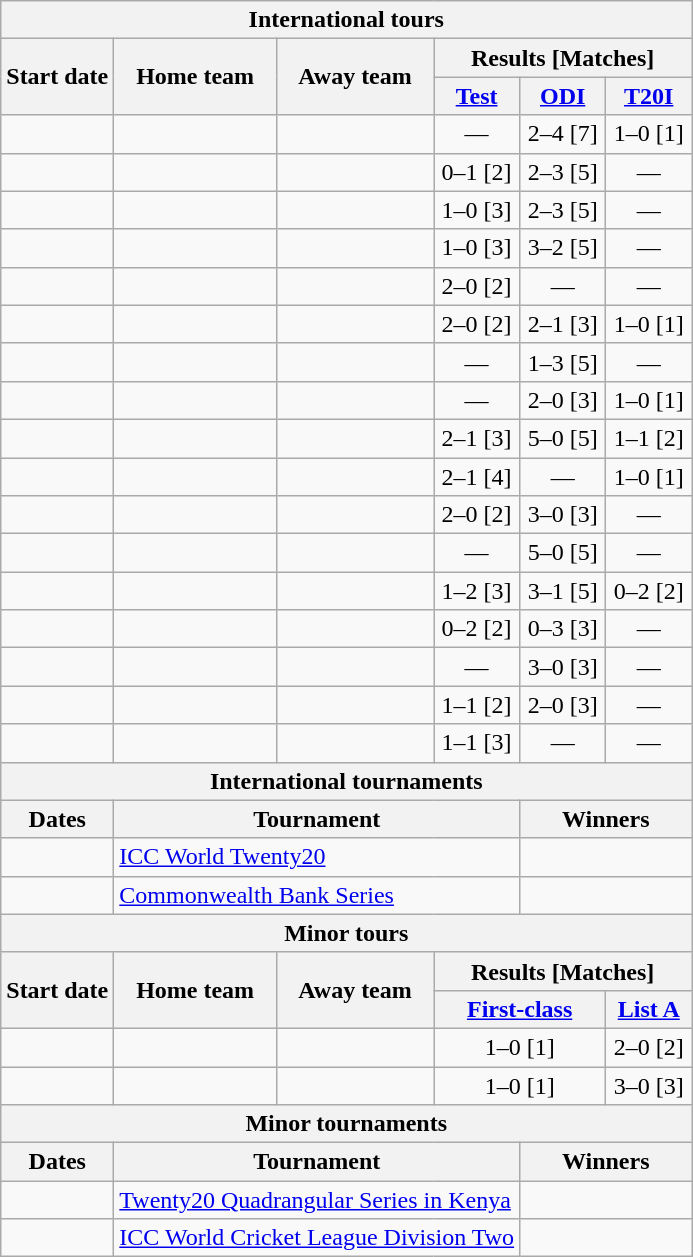<table class="wikitable sortable" style="text-align:center; white-space:nowrap">
<tr>
<th colspan=6>International tours</th>
</tr>
<tr>
<th rowspan=2>Start date</th>
<th rowspan=2>Home team</th>
<th rowspan=2>Away team</th>
<th colspan=6 class="unsortable">Results [Matches]</th>
</tr>
<tr>
<th width=50><a href='#'>Test</a></th>
<th width=50><a href='#'>ODI</a></th>
<th width=50><a href='#'>T20I</a></th>
</tr>
<tr>
<td style="text-align:left"><a href='#'></a></td>
<td style="text-align:left"></td>
<td style="text-align:left"></td>
<td>—</td>
<td>2–4 [7]</td>
<td>1–0 [1]</td>
</tr>
<tr>
<td style="text-align:left"><a href='#'></a></td>
<td style="text-align:left"></td>
<td style="text-align:left"></td>
<td>0–1 [2]</td>
<td>2–3 [5]</td>
<td>—</td>
</tr>
<tr>
<td style="text-align:left"><a href='#'></a></td>
<td style="text-align:left"></td>
<td style="text-align:left"></td>
<td>1–0 [3]</td>
<td>2–3 [5]</td>
<td>—</td>
</tr>
<tr>
<td style="text-align:left"><a href='#'></a></td>
<td style="text-align:left"></td>
<td style="text-align:left"></td>
<td>1–0 [3]</td>
<td>3–2 [5]</td>
<td>—</td>
</tr>
<tr>
<td style="text-align:left"><a href='#'></a></td>
<td style="text-align:left"></td>
<td style="text-align:left"></td>
<td>2–0 [2]</td>
<td>—</td>
<td>—</td>
</tr>
<tr>
<td style="text-align:left"><a href='#'></a></td>
<td style="text-align:left"></td>
<td style="text-align:left"></td>
<td>2–0 [2]</td>
<td>2–1 [3]</td>
<td>1–0 [1]</td>
</tr>
<tr>
<td style="text-align:left"><a href='#'></a></td>
<td style="text-align:left"></td>
<td style="text-align:left"></td>
<td>—</td>
<td>1–3 [5]</td>
<td>—</td>
</tr>
<tr>
<td style="text-align:left"><a href='#'></a></td>
<td style="text-align:left"></td>
<td style="text-align:left"></td>
<td>—</td>
<td>2–0 [3]</td>
<td>1–0 [1]</td>
</tr>
<tr>
<td style="text-align:left"><a href='#'></a></td>
<td style="text-align:left"></td>
<td style="text-align:left"></td>
<td>2–1 [3]</td>
<td>5–0 [5]</td>
<td>1–1 [2]</td>
</tr>
<tr>
<td style="text-align:left"><a href='#'></a></td>
<td style="text-align:left"></td>
<td style="text-align:left"></td>
<td>2–1 [4]</td>
<td>—</td>
<td>1–0 [1]</td>
</tr>
<tr>
<td style="text-align:left"><a href='#'></a></td>
<td style="text-align:left"></td>
<td style="text-align:left"></td>
<td>2–0 [2]</td>
<td>3–0 [3]</td>
<td>—</td>
</tr>
<tr>
<td style="text-align:left"><a href='#'></a></td>
<td style="text-align:left"></td>
<td style="text-align:left"></td>
<td>—</td>
<td>5–0 [5]</td>
<td>—</td>
</tr>
<tr>
<td style="text-align:left"><a href='#'></a></td>
<td style="text-align:left"></td>
<td style="text-align:left"></td>
<td>1–2 [3]</td>
<td>3–1 [5]</td>
<td>0–2 [2]</td>
</tr>
<tr>
<td style="text-align:left"><a href='#'></a></td>
<td style="text-align:left"></td>
<td style="text-align:left"></td>
<td>0–2 [2]</td>
<td>0–3 [3]</td>
<td>—</td>
</tr>
<tr>
<td style="text-align:left"><a href='#'></a></td>
<td style="text-align:left"></td>
<td style="text-align:left"></td>
<td>—</td>
<td>3–0 [3]</td>
<td>—</td>
</tr>
<tr>
<td style="text-align:left"><a href='#'></a></td>
<td style="text-align:left"></td>
<td style="text-align:left"></td>
<td>1–1 [2]</td>
<td>2–0 [3]</td>
<td>—</td>
</tr>
<tr>
<td style="text-align:left"><a href='#'></a></td>
<td style="text-align:left"></td>
<td style="text-align:left"></td>
<td>1–1 [3]</td>
<td>—</td>
<td>—</td>
</tr>
<tr class="sortbottom">
<th colspan=6>International tournaments</th>
</tr>
<tr class="sortbottom">
<th>Dates</th>
<th colspan=3>Tournament</th>
<th colspan=2>Winners</th>
</tr>
<tr class="sortbottom">
<td style="text-align:left"><a href='#'></a></td>
<td style="text-align:left" colspan=3> <a href='#'>ICC World Twenty20</a></td>
<td style="text-align:left" colspan=2></td>
</tr>
<tr class="sortbottom">
<td style="text-align:left"><a href='#'></a></td>
<td style="text-align:left" colspan=3> <a href='#'>Commonwealth Bank Series</a></td>
<td style="text-align:left" colspan=2></td>
</tr>
<tr class="sortbottom">
<th colspan=6>Minor tours</th>
</tr>
<tr class="sortbottom">
<th rowspan=2>Start date</th>
<th rowspan=2>Home team</th>
<th rowspan=2>Away team</th>
<th colspan=6 class="unsortable">Results [Matches]</th>
</tr>
<tr class="sortbottom">
<th colspan=2><a href='#'>First-class</a></th>
<th><a href='#'>List A</a></th>
</tr>
<tr class="sortbottom">
<td style="text-align:left"><a href='#'></a></td>
<td style="text-align:left"></td>
<td style="text-align:left"></td>
<td colspan=2>1–0 [1]</td>
<td>2–0 [2]</td>
</tr>
<tr class="sortbottom">
<td style="text-align:left"><a href='#'></a></td>
<td style="text-align:left"></td>
<td style="text-align:left"></td>
<td colspan=2>1–0 [1]</td>
<td>3–0 [3]</td>
</tr>
<tr class="sortbottom">
<th colspan=6>Minor tournaments</th>
</tr>
<tr class="sortbottom">
<th>Dates</th>
<th colspan=3>Tournament</th>
<th colspan=2>Winners</th>
</tr>
<tr class="sortbottom">
<td style="text-align:left"><a href='#'></a></td>
<td style="text-align:left" colspan=3> <a href='#'>Twenty20 Quadrangular Series in Kenya</a></td>
<td style="text-align:left" colspan=2></td>
</tr>
<tr class="sortbottom">
<td style="text-align:left"><a href='#'></a></td>
<td style="text-align:left" colspan=3> <a href='#'>ICC World Cricket League Division Two</a></td>
<td style="text-align:left" colspan=2></td>
</tr>
</table>
